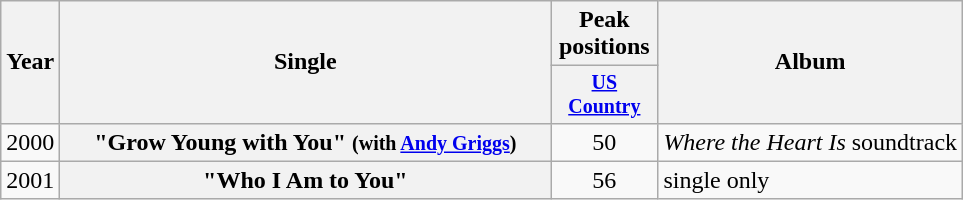<table class="wikitable plainrowheaders" style="text-align:center;">
<tr>
<th rowspan="2">Year</th>
<th rowspan="2" style="width:20em;">Single</th>
<th colspan="1">Peak positions</th>
<th rowspan="2">Album</th>
</tr>
<tr style="font-size:smaller;">
<th width="65"><a href='#'>US Country</a></th>
</tr>
<tr>
<td>2000</td>
<th scope="row">"Grow Young with You" <small>(with <a href='#'>Andy Griggs</a>)</small></th>
<td>50</td>
<td align="left"><em>Where the Heart Is</em> soundtrack</td>
</tr>
<tr>
<td>2001</td>
<th scope="row">"Who I Am to You"</th>
<td>56</td>
<td align="left">single only</td>
</tr>
</table>
